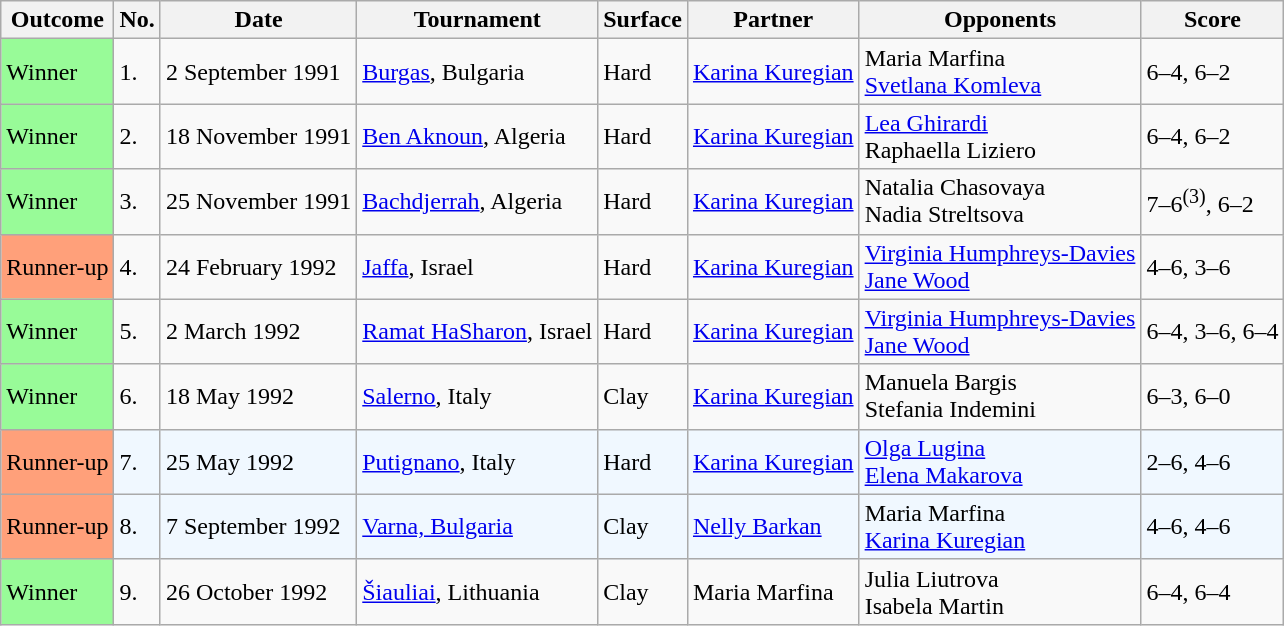<table class="wikitable">
<tr>
<th>Outcome</th>
<th>No.</th>
<th>Date</th>
<th>Tournament</th>
<th>Surface</th>
<th>Partner</th>
<th>Opponents</th>
<th>Score</th>
</tr>
<tr>
<td bgcolor="98FB98">Winner</td>
<td>1.</td>
<td>2 September 1991</td>
<td><a href='#'>Burgas</a>, Bulgaria</td>
<td>Hard</td>
<td> <a href='#'>Karina Kuregian</a></td>
<td> Maria Marfina <br>  <a href='#'>Svetlana Komleva</a></td>
<td>6–4, 6–2</td>
</tr>
<tr>
<td bgcolor="98FB98">Winner</td>
<td>2.</td>
<td>18 November 1991</td>
<td><a href='#'>Ben Aknoun</a>, Algeria</td>
<td>Hard</td>
<td> <a href='#'>Karina Kuregian</a></td>
<td> <a href='#'>Lea Ghirardi</a> <br>  Raphaella Liziero</td>
<td>6–4, 6–2</td>
</tr>
<tr>
<td bgcolor="98FB98">Winner</td>
<td>3.</td>
<td>25 November 1991</td>
<td><a href='#'>Bachdjerrah</a>, Algeria</td>
<td>Hard</td>
<td> <a href='#'>Karina Kuregian</a></td>
<td> Natalia Chasovaya <br>  Nadia Streltsova</td>
<td>7–6<sup>(3)</sup>, 6–2</td>
</tr>
<tr>
<td bgcolor="FFA07A">Runner-up</td>
<td>4.</td>
<td>24 February 1992</td>
<td><a href='#'>Jaffa</a>, Israel</td>
<td>Hard</td>
<td> <a href='#'>Karina Kuregian</a></td>
<td> <a href='#'>Virginia Humphreys-Davies</a> <br>  <a href='#'>Jane Wood</a></td>
<td>4–6, 3–6</td>
</tr>
<tr>
<td bgcolor="98FB98">Winner</td>
<td>5.</td>
<td>2 March 1992</td>
<td><a href='#'>Ramat HaSharon</a>, Israel</td>
<td>Hard</td>
<td> <a href='#'>Karina Kuregian</a></td>
<td> <a href='#'>Virginia Humphreys-Davies</a> <br>  <a href='#'>Jane Wood</a></td>
<td>6–4, 3–6, 6–4</td>
</tr>
<tr>
<td bgcolor="98FB98">Winner</td>
<td>6.</td>
<td>18 May 1992</td>
<td><a href='#'>Salerno</a>, Italy</td>
<td>Clay</td>
<td> <a href='#'>Karina Kuregian</a></td>
<td> Manuela Bargis <br>  Stefania Indemini</td>
<td>6–3, 6–0</td>
</tr>
<tr bgcolor="#f0f8ff">
<td bgcolor="FFA07A">Runner-up</td>
<td>7.</td>
<td>25 May 1992</td>
<td><a href='#'>Putignano</a>, Italy</td>
<td>Hard</td>
<td> <a href='#'>Karina Kuregian</a></td>
<td> <a href='#'>Olga Lugina</a> <br>  <a href='#'>Elena Makarova</a></td>
<td>2–6, 4–6</td>
</tr>
<tr bgcolor=f0f8ff>
<td bgcolor=FFA07A>Runner-up</td>
<td>8.</td>
<td>7 September 1992</td>
<td><a href='#'>Varna, Bulgaria</a></td>
<td>Clay</td>
<td> <a href='#'>Nelly Barkan</a></td>
<td> Maria Marfina <br>  <a href='#'>Karina Kuregian</a></td>
<td>4–6, 4–6</td>
</tr>
<tr>
<td bgcolor="98FB98">Winner</td>
<td>9.</td>
<td>26 October 1992</td>
<td><a href='#'>Šiauliai</a>, Lithuania</td>
<td>Clay</td>
<td> Maria Marfina</td>
<td> Julia Liutrova <br>  Isabela Martin</td>
<td>6–4, 6–4</td>
</tr>
</table>
